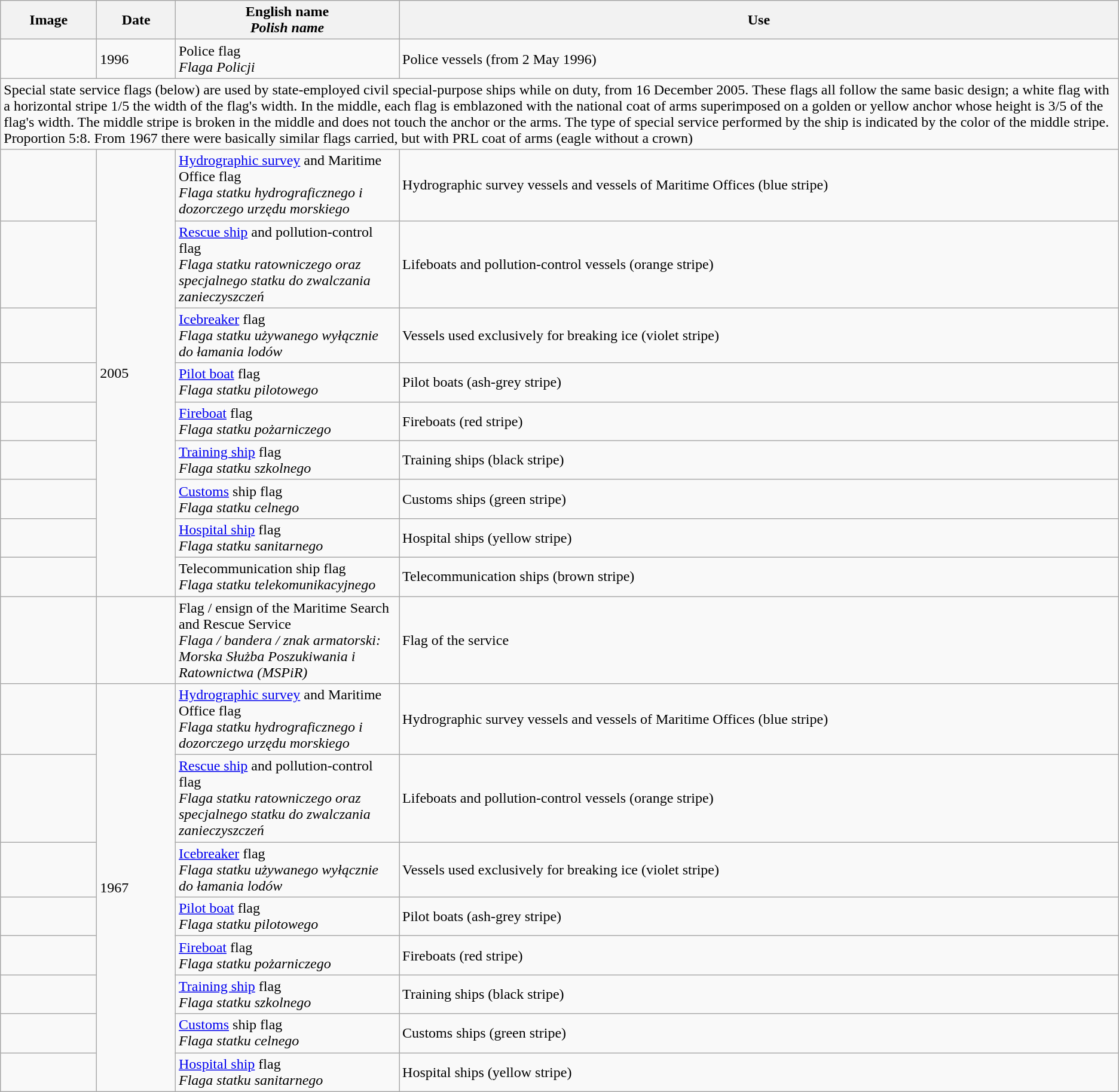<table class="wikitable">
<tr>
<th width=100px>Image</th>
<th>Date</th>
<th width=20%>English name <br><em>Polish name</em></th>
<th>Use</th>
</tr>
<tr>
<td></td>
<td>1996</td>
<td>Police flag <br> <em>Flaga Policji</em></td>
<td>Police vessels (from 2 May 1996)</td>
</tr>
<tr>
<td colspan="4">Special state service flags (below) are used by state-employed civil special-purpose ships while on duty, from 16 December 2005. These flags all follow the same basic design; a white flag with a horizontal stripe 1/5 the width of the flag's width. In the middle, each flag is emblazoned with the national coat of arms superimposed on a golden or yellow anchor whose height is 3/5 of the flag's width. The middle stripe is broken in the middle and does not touch the anchor or the arms. The type of special service performed by the ship is indicated by the color of the middle stripe. Proportion 5:8. From 1967 there were basically similar flags carried, but with PRL coat of arms (eagle without a crown)</td>
</tr>
<tr>
<td></td>
<td rowspan="9">2005</td>
<td><a href='#'>Hydrographic survey</a> and Maritime Office flag <br> <em>Flaga statku hydrograficznego i dozorczego urzędu morskiego</em></td>
<td>Hydrographic survey vessels and vessels of Maritime Offices (blue stripe)</td>
</tr>
<tr>
<td></td>
<td><a href='#'>Rescue ship</a> and pollution-control flag <br> <em>Flaga statku ratowniczego oraz specjalnego statku do zwalczania zanieczyszczeń</em></td>
<td>Lifeboats and pollution-control vessels (orange stripe)</td>
</tr>
<tr>
<td></td>
<td><a href='#'>Icebreaker</a> flag <br> <em>Flaga statku używanego wyłącznie do łamania lodów</em></td>
<td>Vessels used exclusively for breaking ice (violet stripe)</td>
</tr>
<tr>
<td></td>
<td><a href='#'>Pilot boat</a> flag <br> <em>Flaga statku pilotowego</em></td>
<td>Pilot boats (ash-grey stripe)</td>
</tr>
<tr>
<td></td>
<td><a href='#'>Fireboat</a> flag <br> <em>Flaga statku pożarniczego</em></td>
<td>Fireboats (red stripe)</td>
</tr>
<tr>
<td></td>
<td><a href='#'>Training ship</a> flag <br> <em>Flaga statku szkolnego</em></td>
<td>Training ships (black stripe)</td>
</tr>
<tr>
<td></td>
<td><a href='#'>Customs</a> ship flag <br> <em>Flaga statku celnego</em></td>
<td>Customs ships (green stripe)</td>
</tr>
<tr>
<td></td>
<td><a href='#'>Hospital ship</a> flag <br> <em>Flaga statku sanitarnego</em></td>
<td>Hospital ships (yellow stripe)</td>
</tr>
<tr>
<td></td>
<td>Telecommunication ship flag <br> <em>Flaga statku telekomunikacyjnego</em></td>
<td>Telecommunication ships (brown stripe)</td>
</tr>
<tr>
<td></td>
<td></td>
<td>Flag / ensign of the Maritime Search and Rescue Service<br><em>Flaga / bandera / znak armatorski: Morska Służba Poszukiwania i Ratownictwa (MSPiR)</em></td>
<td>Flag of the service</td>
</tr>
<tr>
<td></td>
<td rowspan="8">1967</td>
<td><a href='#'>Hydrographic survey</a> and Maritime Office flag <br> <em>Flaga statku hydrograficznego i dozorczego urzędu morskiego</em></td>
<td>Hydrographic survey vessels and vessels of Maritime Offices (blue stripe)</td>
</tr>
<tr>
<td></td>
<td><a href='#'>Rescue ship</a> and pollution-control flag <br> <em>Flaga statku ratowniczego oraz specjalnego statku do zwalczania zanieczyszczeń</em></td>
<td>Lifeboats and pollution-control vessels (orange stripe)</td>
</tr>
<tr>
<td></td>
<td><a href='#'>Icebreaker</a> flag <br> <em>Flaga statku używanego wyłącznie do łamania lodów</em></td>
<td>Vessels used exclusively for breaking ice (violet stripe)</td>
</tr>
<tr>
<td></td>
<td><a href='#'>Pilot boat</a> flag <br> <em>Flaga statku pilotowego</em></td>
<td>Pilot boats (ash-grey stripe)</td>
</tr>
<tr>
<td></td>
<td><a href='#'>Fireboat</a> flag <br> <em>Flaga statku pożarniczego</em></td>
<td>Fireboats (red stripe)</td>
</tr>
<tr>
<td></td>
<td><a href='#'>Training ship</a> flag <br> <em>Flaga statku szkolnego</em></td>
<td>Training ships (black stripe)</td>
</tr>
<tr>
<td></td>
<td><a href='#'>Customs</a> ship flag <br> <em>Flaga statku celnego</em></td>
<td>Customs ships (green stripe)</td>
</tr>
<tr>
<td></td>
<td><a href='#'>Hospital ship</a> flag <br> <em>Flaga statku sanitarnego</em></td>
<td>Hospital ships (yellow stripe)</td>
</tr>
</table>
